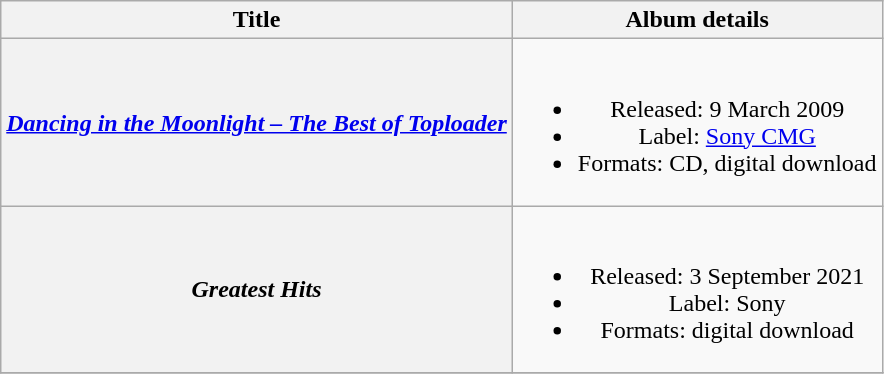<table class="wikitable plainrowheaders" style="text-align:center;">
<tr>
<th scope="col">Title</th>
<th scope="col">Album details</th>
</tr>
<tr>
<th scope="row"><em><a href='#'>Dancing in the Moonlight – The Best of Toploader</a></em></th>
<td><br><ul><li>Released: 9 March 2009</li><li>Label: <a href='#'>Sony CMG</a></li><li>Formats: CD, digital download</li></ul></td>
</tr>
<tr>
<th scope="row"><em>Greatest Hits</em></th>
<td><br><ul><li>Released: 3 September 2021</li><li>Label: Sony</li><li>Formats: digital download</li></ul></td>
</tr>
<tr>
</tr>
</table>
